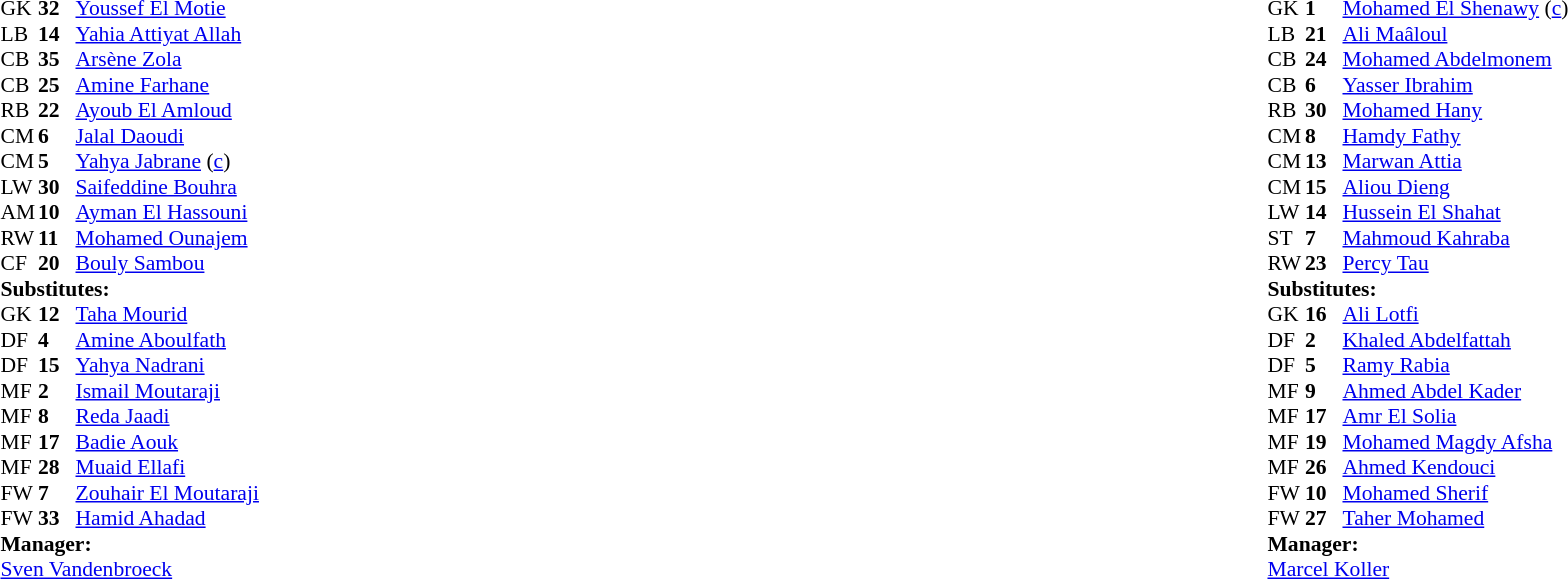<table width="100%">
<tr>
<td valign="top" width="40%"><br><table style="font-size:90%" cellspacing="0" cellpadding="0">
<tr>
<th width=25></th>
<th width=25></th>
</tr>
<tr>
<td>GK</td>
<td><strong>32</strong></td>
<td> <a href='#'>Youssef El Motie</a></td>
</tr>
<tr>
<td>LB</td>
<td><strong>14</strong></td>
<td> <a href='#'>Yahia Attiyat Allah</a></td>
</tr>
<tr>
<td>CB</td>
<td><strong>35</strong></td>
<td> <a href='#'>Arsène Zola</a></td>
</tr>
<tr>
<td>CB</td>
<td><strong>25</strong></td>
<td> <a href='#'>Amine Farhane</a></td>
</tr>
<tr>
<td>RB</td>
<td><strong>22</strong></td>
<td> <a href='#'>Ayoub El Amloud</a></td>
</tr>
<tr>
<td>CM</td>
<td><strong>6</strong></td>
<td> <a href='#'>Jalal Daoudi</a></td>
</tr>
<tr>
<td>CM</td>
<td><strong>5</strong></td>
<td> <a href='#'>Yahya Jabrane</a> (<a href='#'>c</a>)</td>
</tr>
<tr>
<td>LW</td>
<td><strong>30</strong></td>
<td> <a href='#'>Saifeddine Bouhra</a></td>
<td></td>
<td></td>
</tr>
<tr>
<td>AM</td>
<td><strong>10</strong></td>
<td> <a href='#'>Ayman El Hassouni</a></td>
<td></td>
<td></td>
</tr>
<tr>
<td>RW</td>
<td><strong>11</strong></td>
<td> <a href='#'>Mohamed Ounajem</a></td>
<td></td>
<td></td>
</tr>
<tr>
<td>CF</td>
<td><strong>20</strong></td>
<td> <a href='#'>Bouly Sambou</a></td>
</tr>
<tr>
<td colspan=3><strong>Substitutes:</strong></td>
</tr>
<tr>
<td>GK</td>
<td><strong>12</strong></td>
<td> <a href='#'>Taha Mourid</a></td>
</tr>
<tr>
<td>DF</td>
<td><strong>4</strong></td>
<td> <a href='#'>Amine Aboulfath</a></td>
</tr>
<tr>
<td>DF</td>
<td><strong>15</strong></td>
<td> <a href='#'>Yahya Nadrani</a></td>
</tr>
<tr>
<td>MF</td>
<td><strong>2</strong></td>
<td> <a href='#'>Ismail Moutaraji</a></td>
</tr>
<tr>
<td>MF</td>
<td><strong>8</strong></td>
<td> <a href='#'>Reda Jaadi</a></td>
<td></td>
<td></td>
</tr>
<tr>
<td>MF</td>
<td><strong>17</strong></td>
<td> <a href='#'>Badie Aouk</a></td>
</tr>
<tr>
<td>MF</td>
<td><strong>28</strong></td>
<td> <a href='#'>Muaid Ellafi</a></td>
</tr>
<tr>
<td>FW</td>
<td><strong>7</strong></td>
<td> <a href='#'>Zouhair El Moutaraji</a></td>
<td></td>
<td></td>
</tr>
<tr>
<td>FW</td>
<td><strong>33</strong></td>
<td> <a href='#'>Hamid Ahadad</a></td>
<td></td>
<td></td>
</tr>
<tr>
<td colspan=3><strong>Manager:</strong></td>
</tr>
<tr>
<td colspan=3> <a href='#'>Sven Vandenbroeck</a></td>
</tr>
</table>
</td>
<td valign="top"></td>
<td valign="top" width="50%"><br><table style="font-size:90%; margin:auto" cellspacing="0" cellpadding="0">
<tr>
<th width=25></th>
<th width=25></th>
</tr>
<tr>
<td>GK</td>
<td><strong>1</strong></td>
<td> <a href='#'>Mohamed El Shenawy</a> (<a href='#'>c</a>)</td>
</tr>
<tr>
<td>LB</td>
<td><strong>21</strong></td>
<td> <a href='#'>Ali Maâloul</a></td>
<td></td>
</tr>
<tr>
<td>CB</td>
<td><strong>24</strong></td>
<td> <a href='#'>Mohamed Abdelmonem</a></td>
<td></td>
</tr>
<tr>
<td>CB</td>
<td><strong>6</strong></td>
<td> <a href='#'>Yasser Ibrahim</a></td>
</tr>
<tr>
<td>RB</td>
<td><strong>30</strong></td>
<td> <a href='#'>Mohamed Hany</a></td>
<td></td>
</tr>
<tr>
<td>CM</td>
<td><strong>8</strong></td>
<td> <a href='#'>Hamdy Fathy</a></td>
<td></td>
<td></td>
</tr>
<tr>
<td>CM</td>
<td><strong>13</strong></td>
<td> <a href='#'>Marwan Attia</a></td>
<td></td>
<td></td>
</tr>
<tr>
<td>CM</td>
<td><strong>15</strong></td>
<td> <a href='#'>Aliou Dieng</a></td>
<td></td>
</tr>
<tr>
<td>LW</td>
<td><strong>14</strong></td>
<td> <a href='#'>Hussein El Shahat</a></td>
<td></td>
<td></td>
</tr>
<tr>
<td>ST</td>
<td><strong>7</strong></td>
<td> <a href='#'>Mahmoud Kahraba</a></td>
<td></td>
<td></td>
</tr>
<tr>
<td>RW</td>
<td><strong>23</strong></td>
<td> <a href='#'>Percy Tau</a></td>
<td></td>
<td></td>
</tr>
<tr>
<td colspan=3><strong>Substitutes:</strong></td>
</tr>
<tr>
<td>GK</td>
<td><strong>16</strong></td>
<td> <a href='#'>Ali Lotfi</a></td>
</tr>
<tr>
<td>DF</td>
<td><strong>2</strong></td>
<td> <a href='#'>Khaled Abdelfattah</a></td>
</tr>
<tr>
<td>DF</td>
<td><strong>5</strong></td>
<td> <a href='#'>Ramy Rabia</a></td>
<td></td>
<td></td>
</tr>
<tr>
<td>MF</td>
<td><strong>9</strong></td>
<td> <a href='#'>Ahmed Abdel Kader</a></td>
<td></td>
<td></td>
</tr>
<tr>
<td>MF</td>
<td><strong>17</strong></td>
<td> <a href='#'>Amr El Solia</a></td>
<td></td>
<td></td>
</tr>
<tr>
<td>MF</td>
<td><strong>19</strong></td>
<td> <a href='#'>Mohamed Magdy Afsha</a></td>
<td></td>
<td></td>
</tr>
<tr>
<td>MF</td>
<td><strong>26</strong></td>
<td> <a href='#'>Ahmed Kendouci</a></td>
</tr>
<tr>
<td>FW</td>
<td><strong>10</strong></td>
<td> <a href='#'>Mohamed Sherif</a></td>
<td></td>
<td></td>
</tr>
<tr>
<td>FW</td>
<td><strong>27</strong></td>
<td> <a href='#'>Taher Mohamed</a></td>
</tr>
<tr>
<td colspan=3><strong>Manager:</strong></td>
</tr>
<tr>
<td colspan=3> <a href='#'>Marcel Koller</a></td>
</tr>
</table>
</td>
</tr>
</table>
